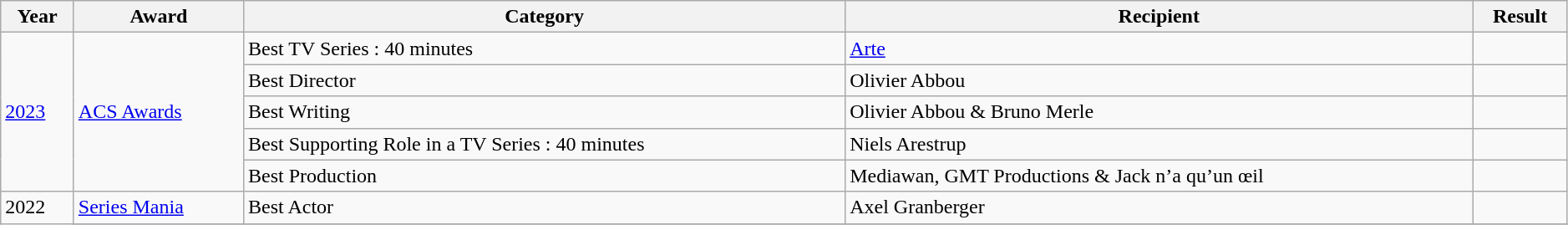<table class="wikitable" style="width:99%;">
<tr>
<th>Year</th>
<th>Award</th>
<th>Category</th>
<th>Recipient</th>
<th>Result</th>
</tr>
<tr>
<td rowspan=5><a href='#'>2023</a></td>
<td rowspan=5><a href='#'>ACS Awards</a></td>
<td>Best TV Series : 40 minutes</td>
<td><a href='#'>Arte</a></td>
<td></td>
</tr>
<tr>
<td>Best Director</td>
<td>Olivier Abbou</td>
<td></td>
</tr>
<tr>
<td>Best Writing</td>
<td>Olivier Abbou & Bruno Merle</td>
<td></td>
</tr>
<tr>
<td>Best Supporting Role in a TV Series : 40 minutes</td>
<td>Niels Arestrup</td>
<td></td>
</tr>
<tr>
<td>Best Production</td>
<td>Mediawan, GMT Productions & Jack n’a qu’un œil</td>
<td></td>
</tr>
<tr>
<td rowspan=2>2022</td>
<td><a href='#'>Series Mania</a></td>
<td>Best Actor</td>
<td>Axel Granberger</td>
<td></td>
</tr>
<tr>
</tr>
</table>
